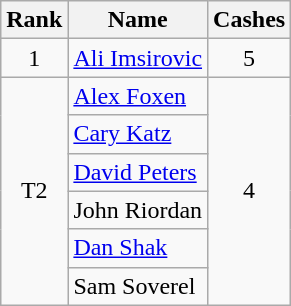<table class="wikitable" style="display: inline-table;">
<tr>
<th>Rank</th>
<th>Name</th>
<th>Cashes</th>
</tr>
<tr>
<td align=center>1</td>
<td> <a href='#'>Ali Imsirovic</a></td>
<td align=center>5</td>
</tr>
<tr>
<td rowspan=6 align=center>T2</td>
<td> <a href='#'>Alex Foxen</a></td>
<td rowspan=6 align=center>4</td>
</tr>
<tr>
<td> <a href='#'>Cary Katz</a></td>
</tr>
<tr>
<td> <a href='#'>David Peters</a></td>
</tr>
<tr>
<td> John Riordan</td>
</tr>
<tr>
<td> <a href='#'>Dan Shak</a></td>
</tr>
<tr>
<td> Sam Soverel</td>
</tr>
</table>
